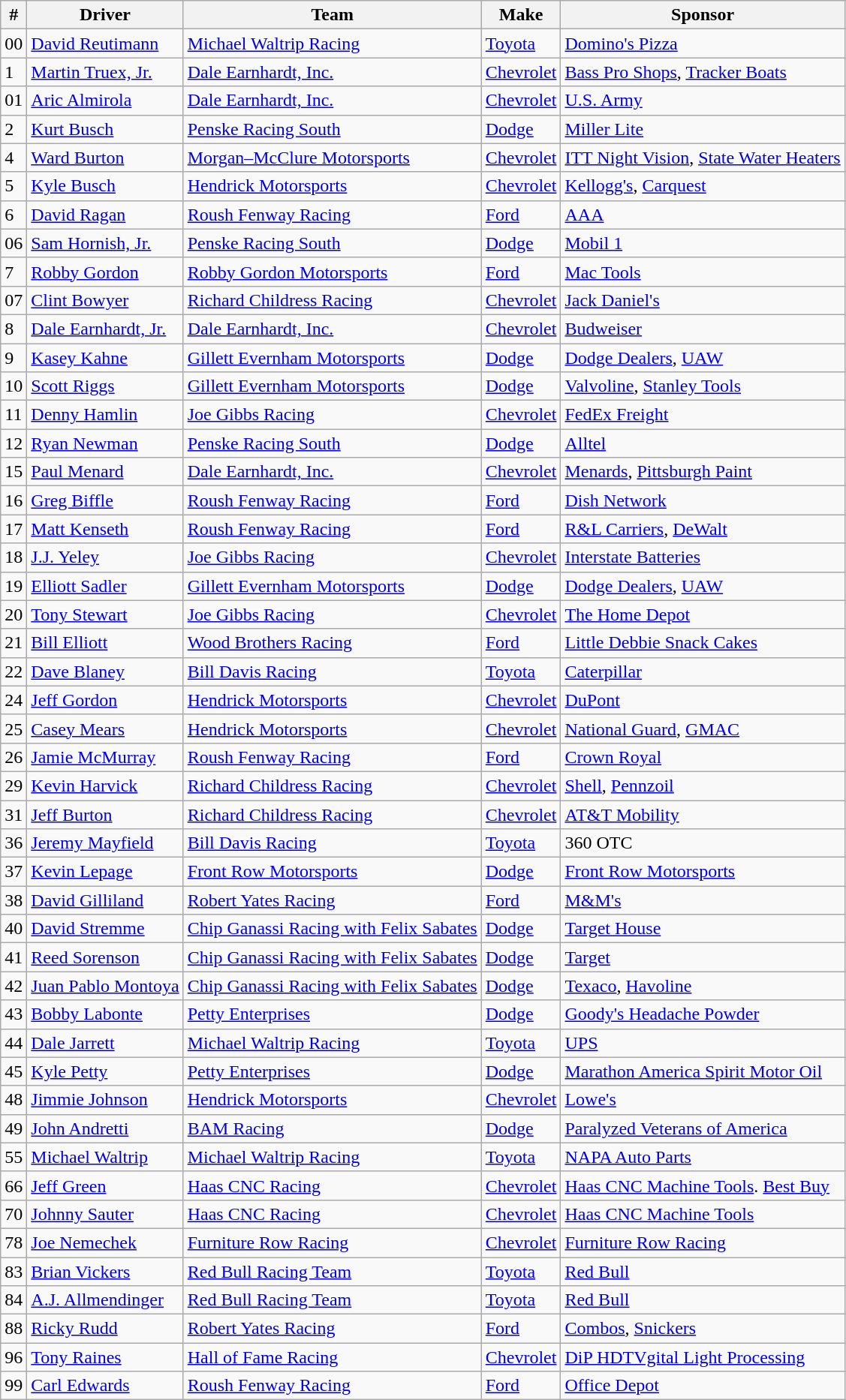<table class="wikitable">
<tr>
<th>#</th>
<th>Driver</th>
<th>Team</th>
<th>Make</th>
<th>Sponsor</th>
</tr>
<tr>
<td>00</td>
<td><a href='#'>David Reutimann</a></td>
<td><a href='#'>Michael Waltrip Racing</a></td>
<td><a href='#'>Toyota</a></td>
<td><a href='#'>Domino's Pizza</a></td>
</tr>
<tr>
<td>1</td>
<td><a href='#'>Martin Truex, Jr.</a></td>
<td><a href='#'>Dale Earnhardt, Inc.</a></td>
<td><a href='#'>Chevrolet</a></td>
<td><a href='#'>Bass Pro Shops</a>, <a href='#'>Tracker Boats</a></td>
</tr>
<tr>
<td>01</td>
<td><a href='#'>Aric Almirola</a></td>
<td><a href='#'>Dale Earnhardt, Inc.</a></td>
<td><a href='#'>Chevrolet</a></td>
<td><a href='#'>U.S. Army</a></td>
</tr>
<tr>
<td>2</td>
<td><a href='#'>Kurt Busch</a></td>
<td><a href='#'>Penske Racing South</a></td>
<td><a href='#'>Dodge</a></td>
<td><a href='#'>Miller Lite</a></td>
</tr>
<tr>
<td>4</td>
<td><a href='#'>Ward Burton</a></td>
<td><a href='#'>Morgan–McClure Motorsports</a></td>
<td><a href='#'>Chevrolet</a></td>
<td><a href='#'>ITT Night Vision</a>, <a href='#'>State Water Heaters</a></td>
</tr>
<tr>
<td>5</td>
<td><a href='#'>Kyle Busch</a></td>
<td><a href='#'>Hendrick Motorsports</a></td>
<td><a href='#'>Chevrolet</a></td>
<td><a href='#'>Kellogg's</a>, <a href='#'>Carquest</a></td>
</tr>
<tr>
<td>6</td>
<td><a href='#'>David Ragan</a></td>
<td><a href='#'>Roush Fenway Racing</a></td>
<td><a href='#'>Ford</a></td>
<td><a href='#'>AAA</a></td>
</tr>
<tr>
<td>06</td>
<td><a href='#'>Sam Hornish, Jr.</a></td>
<td><a href='#'>Penske Racing South</a></td>
<td><a href='#'>Dodge</a></td>
<td><a href='#'>Mobil 1</a></td>
</tr>
<tr>
<td>7</td>
<td><a href='#'>Robby Gordon</a></td>
<td><a href='#'>Robby Gordon Motorsports</a></td>
<td><a href='#'>Ford</a></td>
<td><a href='#'>Mac Tools</a></td>
</tr>
<tr>
<td>07</td>
<td><a href='#'>Clint Bowyer</a></td>
<td><a href='#'>Richard Childress Racing</a></td>
<td><a href='#'>Chevrolet</a></td>
<td><a href='#'>Jack Daniel's</a></td>
</tr>
<tr>
<td>8</td>
<td><a href='#'>Dale Earnhardt, Jr.</a></td>
<td><a href='#'>Dale Earnhardt, Inc.</a></td>
<td><a href='#'>Chevrolet</a></td>
<td><a href='#'>Budweiser</a></td>
</tr>
<tr>
<td>9</td>
<td><a href='#'>Kasey Kahne</a></td>
<td><a href='#'>Gillett Evernham Motorsports</a></td>
<td><a href='#'>Dodge</a></td>
<td><a href='#'>Dodge Dealers</a>, <a href='#'>UAW</a></td>
</tr>
<tr>
<td>10</td>
<td><a href='#'>Scott Riggs</a></td>
<td><a href='#'>Gillett Evernham Motorsports</a></td>
<td><a href='#'>Dodge</a></td>
<td><a href='#'>Valvoline</a>, <a href='#'>Stanley Tools</a></td>
</tr>
<tr>
<td>11</td>
<td><a href='#'>Denny Hamlin</a></td>
<td><a href='#'>Joe Gibbs Racing</a></td>
<td><a href='#'>Chevrolet</a></td>
<td><a href='#'>FedEx Freight</a></td>
</tr>
<tr>
<td>12</td>
<td><a href='#'>Ryan Newman</a></td>
<td><a href='#'>Penske Racing South</a></td>
<td><a href='#'>Dodge</a></td>
<td><a href='#'>Alltel</a></td>
</tr>
<tr>
<td>15</td>
<td><a href='#'>Paul Menard</a></td>
<td><a href='#'>Dale Earnhardt, Inc.</a></td>
<td><a href='#'>Chevrolet</a></td>
<td><a href='#'>Menards</a>, <a href='#'>Pittsburgh Paint</a></td>
</tr>
<tr>
<td>16</td>
<td><a href='#'>Greg Biffle</a></td>
<td><a href='#'>Roush Fenway Racing</a></td>
<td><a href='#'>Ford</a></td>
<td><a href='#'>Dish Network</a></td>
</tr>
<tr>
<td>17</td>
<td><a href='#'>Matt Kenseth</a></td>
<td><a href='#'>Roush Fenway Racing</a></td>
<td><a href='#'>Ford</a></td>
<td><a href='#'>R&L Carriers</a>, <a href='#'>DeWalt</a></td>
</tr>
<tr>
<td>18</td>
<td><a href='#'>J.J. Yeley</a></td>
<td><a href='#'>Joe Gibbs Racing</a></td>
<td><a href='#'>Chevrolet</a></td>
<td><a href='#'>Interstate Batteries</a></td>
</tr>
<tr>
<td>19</td>
<td><a href='#'>Elliott Sadler</a></td>
<td><a href='#'>Gillett Evernham Motorsports</a></td>
<td><a href='#'>Dodge</a></td>
<td><a href='#'>Dodge Dealers</a>, <a href='#'>UAW</a></td>
</tr>
<tr>
<td>20</td>
<td><a href='#'>Tony Stewart</a></td>
<td><a href='#'>Joe Gibbs Racing</a></td>
<td><a href='#'>Chevrolet</a></td>
<td><a href='#'>The Home Depot</a></td>
</tr>
<tr>
<td>21</td>
<td><a href='#'>Bill Elliott</a></td>
<td><a href='#'>Wood Brothers Racing</a></td>
<td><a href='#'>Ford</a></td>
<td><a href='#'>Little Debbie Snack Cakes</a></td>
</tr>
<tr>
<td>22</td>
<td><a href='#'>Dave Blaney</a></td>
<td><a href='#'>Bill Davis Racing</a></td>
<td><a href='#'>Toyota</a></td>
<td><a href='#'>Caterpillar</a></td>
</tr>
<tr>
<td>24</td>
<td><a href='#'>Jeff Gordon</a></td>
<td><a href='#'>Hendrick Motorsports</a></td>
<td><a href='#'>Chevrolet</a></td>
<td><a href='#'>DuPont</a></td>
</tr>
<tr>
<td>25</td>
<td><a href='#'>Casey Mears</a></td>
<td><a href='#'>Hendrick Motorsports</a></td>
<td><a href='#'>Chevrolet</a></td>
<td><a href='#'>National Guard</a>, <a href='#'>GMAC</a></td>
</tr>
<tr>
<td>26</td>
<td><a href='#'>Jamie McMurray</a></td>
<td><a href='#'>Roush Fenway Racing</a></td>
<td><a href='#'>Ford</a></td>
<td><a href='#'>Crown Royal</a></td>
</tr>
<tr>
<td>29</td>
<td><a href='#'>Kevin Harvick</a></td>
<td><a href='#'>Richard Childress Racing</a></td>
<td><a href='#'>Chevrolet</a></td>
<td><a href='#'>Shell</a>, <a href='#'>Pennzoil</a></td>
</tr>
<tr>
<td>31</td>
<td><a href='#'>Jeff Burton</a></td>
<td><a href='#'>Richard Childress Racing</a></td>
<td><a href='#'>Chevrolet</a></td>
<td><a href='#'>AT&T Mobility</a></td>
</tr>
<tr>
<td>36</td>
<td><a href='#'>Jeremy Mayfield</a></td>
<td><a href='#'>Bill Davis Racing</a></td>
<td><a href='#'>Toyota</a></td>
<td>360 OTC</td>
</tr>
<tr>
<td>37</td>
<td><a href='#'>Kevin Lepage</a></td>
<td><a href='#'>Front Row Motorsports</a></td>
<td><a href='#'>Dodge</a></td>
<td><a href='#'>Front Row Motorsports</a></td>
</tr>
<tr>
<td>38</td>
<td><a href='#'>David Gilliland</a></td>
<td><a href='#'>Robert Yates Racing</a></td>
<td><a href='#'>Ford</a></td>
<td><a href='#'>M&M's</a></td>
</tr>
<tr>
<td>40</td>
<td><a href='#'>David Stremme</a></td>
<td><a href='#'>Chip Ganassi Racing with Felix Sabates</a></td>
<td><a href='#'>Dodge</a></td>
<td><a href='#'>Target House</a></td>
</tr>
<tr>
<td>41</td>
<td><a href='#'>Reed Sorenson</a></td>
<td><a href='#'>Chip Ganassi Racing with Felix Sabates</a></td>
<td><a href='#'>Dodge</a></td>
<td><a href='#'>Target</a></td>
</tr>
<tr>
<td>42</td>
<td><a href='#'>Juan Pablo Montoya</a></td>
<td><a href='#'>Chip Ganassi Racing with Felix Sabates</a></td>
<td><a href='#'>Dodge</a></td>
<td><a href='#'>Texaco</a>, <a href='#'>Havoline</a></td>
</tr>
<tr>
<td>43</td>
<td><a href='#'>Bobby Labonte</a></td>
<td><a href='#'>Petty Enterprises</a></td>
<td><a href='#'>Dodge</a></td>
<td><a href='#'>Goody's Headache Powder</a></td>
</tr>
<tr>
<td>44</td>
<td><a href='#'>Dale Jarrett</a></td>
<td><a href='#'>Michael Waltrip Racing</a></td>
<td><a href='#'>Toyota</a></td>
<td><a href='#'>UPS</a></td>
</tr>
<tr>
<td>45</td>
<td><a href='#'>Kyle Petty</a></td>
<td><a href='#'>Petty Enterprises</a></td>
<td><a href='#'>Dodge</a></td>
<td><a href='#'>Marathon America Spirit Motor Oil</a></td>
</tr>
<tr>
<td>48</td>
<td><a href='#'>Jimmie Johnson</a></td>
<td><a href='#'>Hendrick Motorsports</a></td>
<td><a href='#'>Chevrolet</a></td>
<td><a href='#'>Lowe's</a></td>
</tr>
<tr>
<td>49</td>
<td><a href='#'>John Andretti</a></td>
<td><a href='#'>BAM Racing</a></td>
<td><a href='#'>Dodge</a></td>
<td><a href='#'>Paralyzed Veterans of America</a></td>
</tr>
<tr>
<td>55</td>
<td><a href='#'>Michael Waltrip</a></td>
<td><a href='#'>Michael Waltrip Racing</a></td>
<td><a href='#'>Toyota</a></td>
<td><a href='#'>NAPA Auto Parts</a></td>
</tr>
<tr>
<td>66</td>
<td><a href='#'>Jeff Green</a></td>
<td><a href='#'>Haas CNC Racing</a></td>
<td><a href='#'>Chevrolet</a></td>
<td><a href='#'>Haas CNC Machine Tools</a>. <a href='#'>Best Buy</a></td>
</tr>
<tr>
<td>70</td>
<td><a href='#'>Johnny Sauter</a></td>
<td><a href='#'>Haas CNC Racing</a></td>
<td><a href='#'>Chevrolet</a></td>
<td><a href='#'>Haas CNC Machine Tools</a></td>
</tr>
<tr>
<td>78</td>
<td><a href='#'>Joe Nemechek</a></td>
<td><a href='#'>Furniture Row Racing</a></td>
<td><a href='#'>Chevrolet</a></td>
<td><a href='#'>Furniture Row Racing</a></td>
</tr>
<tr>
<td>83</td>
<td><a href='#'>Brian Vickers</a></td>
<td><a href='#'>Red Bull Racing Team</a></td>
<td><a href='#'>Toyota</a></td>
<td><a href='#'>Red Bull</a></td>
</tr>
<tr>
<td>84</td>
<td><a href='#'>A.J. Allmendinger</a></td>
<td><a href='#'>Red Bull Racing Team</a></td>
<td><a href='#'>Toyota</a></td>
<td><a href='#'>Red Bull</a></td>
</tr>
<tr>
<td>88</td>
<td><a href='#'>Ricky Rudd</a></td>
<td><a href='#'>Robert Yates Racing</a></td>
<td><a href='#'>Ford</a></td>
<td><a href='#'>Combos</a>, <a href='#'>Snickers</a></td>
</tr>
<tr>
<td>96</td>
<td><a href='#'>Tony Raines</a></td>
<td><a href='#'>Hall of Fame Racing</a></td>
<td><a href='#'>Chevrolet</a></td>
<td><a href='#'>DiP HDTVgital Light Processing</a></td>
</tr>
<tr>
<td>99</td>
<td><a href='#'>Carl Edwards</a></td>
<td><a href='#'>Roush Fenway Racing</a></td>
<td><a href='#'>Ford</a></td>
<td><a href='#'>Office Depot</a></td>
</tr>
</table>
